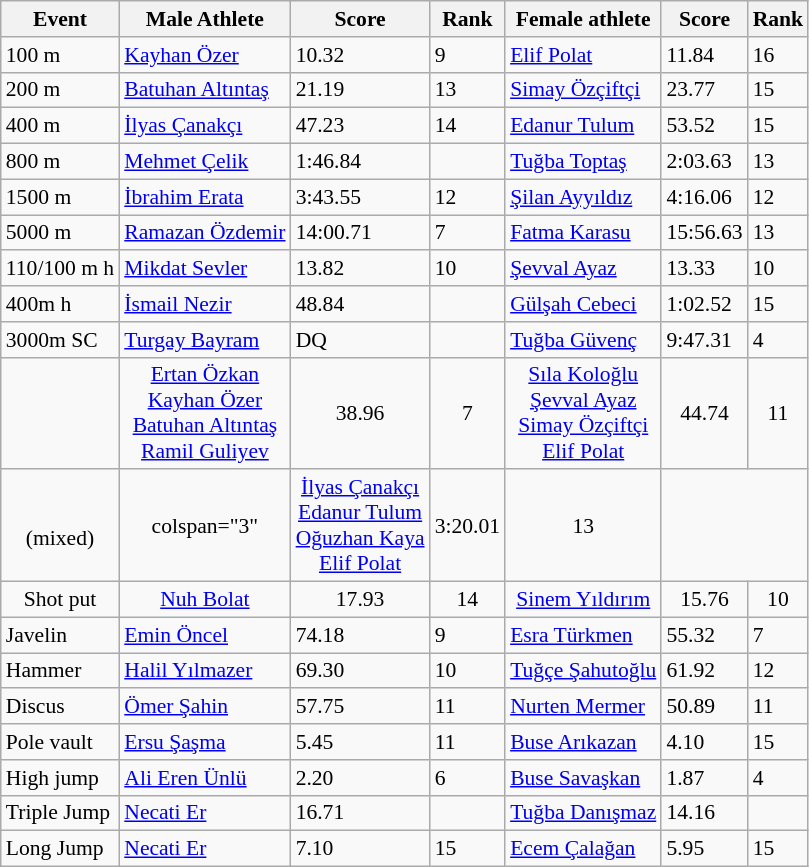<table class="wikitable" style="text-align:left; font-size:90%">
<tr>
<th>Event</th>
<th>Male Athlete</th>
<th>Score</th>
<th>Rank</th>
<th>Female athlete</th>
<th>Score</th>
<th>Rank</th>
</tr>
<tr>
<td>100 m</td>
<td><a href='#'>Kayhan Özer</a></td>
<td>10.32</td>
<td>9</td>
<td><a href='#'>Elif Polat</a></td>
<td>11.84</td>
<td>16</td>
</tr>
<tr>
<td>200 m</td>
<td><a href='#'>Batuhan Altıntaş</a></td>
<td>21.19</td>
<td>13</td>
<td><a href='#'>Simay Özçiftçi</a></td>
<td>23.77</td>
<td>15</td>
</tr>
<tr>
<td>400 m</td>
<td><a href='#'>İlyas Çanakçı</a></td>
<td>47.23</td>
<td>14</td>
<td><a href='#'>Edanur Tulum</a></td>
<td>53.52</td>
<td>15</td>
</tr>
<tr>
<td>800 m</td>
<td><a href='#'>Mehmet Çelik</a></td>
<td>1:46.84</td>
<td></td>
<td><a href='#'>Tuğba Toptaş</a></td>
<td>2:03.63</td>
<td>13</td>
</tr>
<tr>
<td>1500 m</td>
<td><a href='#'>İbrahim Erata</a></td>
<td>3:43.55</td>
<td>12</td>
<td><a href='#'>Şilan Ayyıldız</a></td>
<td>4:16.06</td>
<td>12</td>
</tr>
<tr>
<td>5000 m</td>
<td><a href='#'>Ramazan Özdemir</a></td>
<td>14:00.71</td>
<td>7</td>
<td><a href='#'>Fatma Karasu</a></td>
<td>15:56.63</td>
<td>13</td>
</tr>
<tr>
<td>110/100 m h</td>
<td><a href='#'>Mikdat Sevler</a></td>
<td>13.82</td>
<td>10</td>
<td><a href='#'>Şevval Ayaz</a></td>
<td>13.33</td>
<td>10</td>
</tr>
<tr>
<td>400m h</td>
<td><a href='#'>İsmail Nezir</a></td>
<td>48.84</td>
<td></td>
<td><a href='#'>Gülşah Cebeci</a></td>
<td>1:02.52</td>
<td>15</td>
</tr>
<tr>
<td>3000m SC</td>
<td><a href='#'>Turgay Bayram</a></td>
<td>DQ</td>
<td></td>
<td><a href='#'>Tuğba Güvenç</a></td>
<td>9:47.31</td>
<td>4</td>
</tr>
<tr align=center>
<td></td>
<td><a href='#'>Ertan Özkan</a><br><a href='#'>Kayhan Özer</a><br><a href='#'>Batuhan Altıntaş</a><br><a href='#'>Ramil Guliyev</a></td>
<td>38.96</td>
<td>7</td>
<td><a href='#'>Sıla Koloğlu</a><br><a href='#'>Şevval Ayaz</a><br><a href='#'>Simay Özçiftçi</a><br><a href='#'>Elif Polat</a></td>
<td>44.74</td>
<td>11</td>
</tr>
<tr align=center>
<td><br>(mixed)</td>
<td>colspan="3" </td>
<td><a href='#'>İlyas Çanakçı</a><br><a href='#'>Edanur Tulum</a><br><a href='#'>Oğuzhan Kaya</a><br><a href='#'>Elif Polat</a></td>
<td>3:20.01</td>
<td>13</td>
</tr>
<tr align=center>
<td>Shot put</td>
<td><a href='#'>Nuh Bolat</a></td>
<td>17.93</td>
<td>14</td>
<td><a href='#'>Sinem Yıldırım</a></td>
<td>15.76</td>
<td>10</td>
</tr>
<tr>
<td>Javelin</td>
<td><a href='#'>Emin Öncel</a></td>
<td>74.18</td>
<td>9</td>
<td><a href='#'>Esra Türkmen</a></td>
<td>55.32</td>
<td>7</td>
</tr>
<tr>
<td>Hammer</td>
<td><a href='#'>Halil Yılmazer</a></td>
<td>69.30</td>
<td>10</td>
<td><a href='#'>Tuğçe Şahutoğlu</a></td>
<td>61.92</td>
<td>12</td>
</tr>
<tr>
<td>Discus</td>
<td><a href='#'>Ömer Şahin</a></td>
<td>57.75</td>
<td>11</td>
<td><a href='#'>Nurten Mermer</a></td>
<td>50.89</td>
<td>11</td>
</tr>
<tr>
<td>Pole vault</td>
<td><a href='#'>Ersu Şaşma</a></td>
<td>5.45</td>
<td>11</td>
<td><a href='#'>Buse Arıkazan</a></td>
<td>4.10</td>
<td>15</td>
</tr>
<tr>
<td>High jump</td>
<td><a href='#'>Ali Eren Ünlü</a></td>
<td>2.20</td>
<td>6</td>
<td><a href='#'>Buse Savaşkan</a></td>
<td>1.87</td>
<td>4</td>
</tr>
<tr>
<td>Triple Jump</td>
<td><a href='#'>Necati Er</a></td>
<td>16.71</td>
<td></td>
<td><a href='#'>Tuğba Danışmaz</a></td>
<td>14.16</td>
<td></td>
</tr>
<tr>
<td>Long Jump</td>
<td><a href='#'>Necati Er</a></td>
<td>7.10</td>
<td>15</td>
<td><a href='#'>Ecem Çalağan</a></td>
<td>5.95</td>
<td>15</td>
</tr>
</table>
